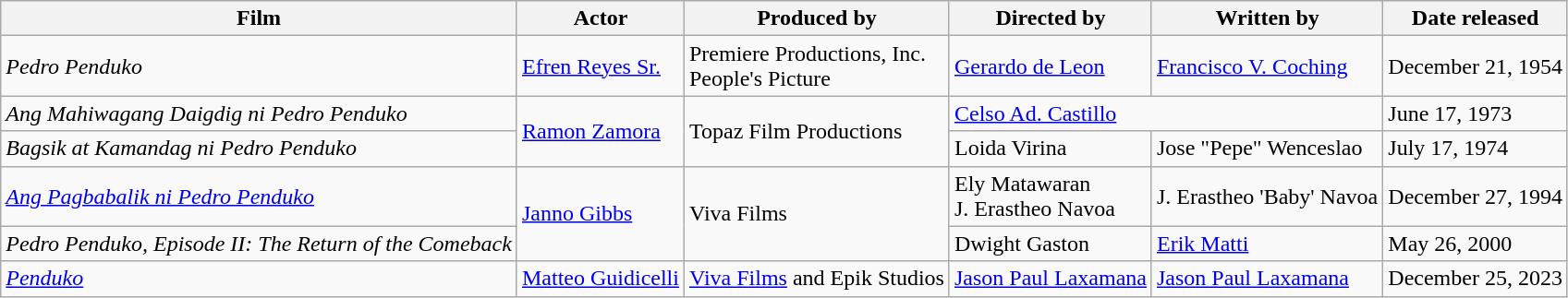<table class="wikitable sortable">
<tr>
<th>Film</th>
<th>Actor</th>
<th>Produced by</th>
<th>Directed by</th>
<th>Written by</th>
<th>Date released</th>
</tr>
<tr>
<td><em>Pedro Penduko</em></td>
<td><a href='#'>Efren Reyes Sr.</a></td>
<td>Premiere Productions, Inc.<br>People's Picture</td>
<td><a href='#'>Gerardo de Leon</a></td>
<td><a href='#'>Francisco V. Coching</a></td>
<td>December 21, 1954</td>
</tr>
<tr>
<td><em>Ang Mahiwagang Daigdig ni Pedro Penduko</em></td>
<td rowspan=2><a href='#'>Ramon Zamora</a></td>
<td rowspan=2>Topaz Film Productions</td>
<td colspan=2><a href='#'>Celso Ad. Castillo</a></td>
<td>June 17, 1973</td>
</tr>
<tr>
<td><em>Bagsik at Kamandag ni Pedro Penduko</em></td>
<td>Loida Virina</td>
<td>Jose "Pepe" Wenceslao</td>
<td>July 17, 1974</td>
</tr>
<tr>
<td><em><a href='#'>Ang Pagbabalik ni Pedro Penduko</a></em></td>
<td rowspan=2><a href='#'>Janno Gibbs</a></td>
<td rowspan=2>Viva Films</td>
<td>Ely Matawaran<br>J. Erastheo Navoa</td>
<td>J. Erastheo 'Baby' Navoa</td>
<td>December 27, 1994</td>
</tr>
<tr>
<td><em>Pedro Penduko, Episode II: The Return of the Comeback</em></td>
<td>Dwight Gaston</td>
<td><a href='#'>Erik Matti</a></td>
<td>May 26, 2000</td>
</tr>
<tr>
<td><em><a href='#'>Penduko</a></em></td>
<td><a href='#'>Matteo Guidicelli</a></td>
<td><a href='#'>Viva Films</a> and Epik Studios</td>
<td><a href='#'>Jason Paul Laxamana</a></td>
<td><a href='#'>Jason Paul Laxamana</a></td>
<td>December 25, 2023</td>
</tr>
</table>
